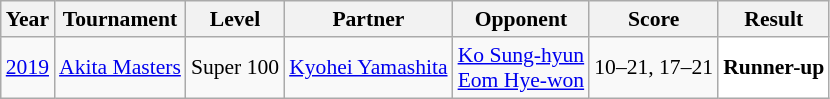<table class="sortable wikitable" style="font-size: 90%;">
<tr>
<th>Year</th>
<th>Tournament</th>
<th>Level</th>
<th>Partner</th>
<th>Opponent</th>
<th>Score</th>
<th>Result</th>
</tr>
<tr>
<td align="center"><a href='#'>2019</a></td>
<td align="left"><a href='#'>Akita Masters</a></td>
<td align="left">Super 100</td>
<td align="left"> <a href='#'>Kyohei Yamashita</a></td>
<td align="left"> <a href='#'>Ko Sung-hyun</a><br> <a href='#'>Eom Hye-won</a></td>
<td align="left">10–21, 17–21</td>
<td style="text-align:left; background:white"> <strong>Runner-up</strong></td>
</tr>
</table>
